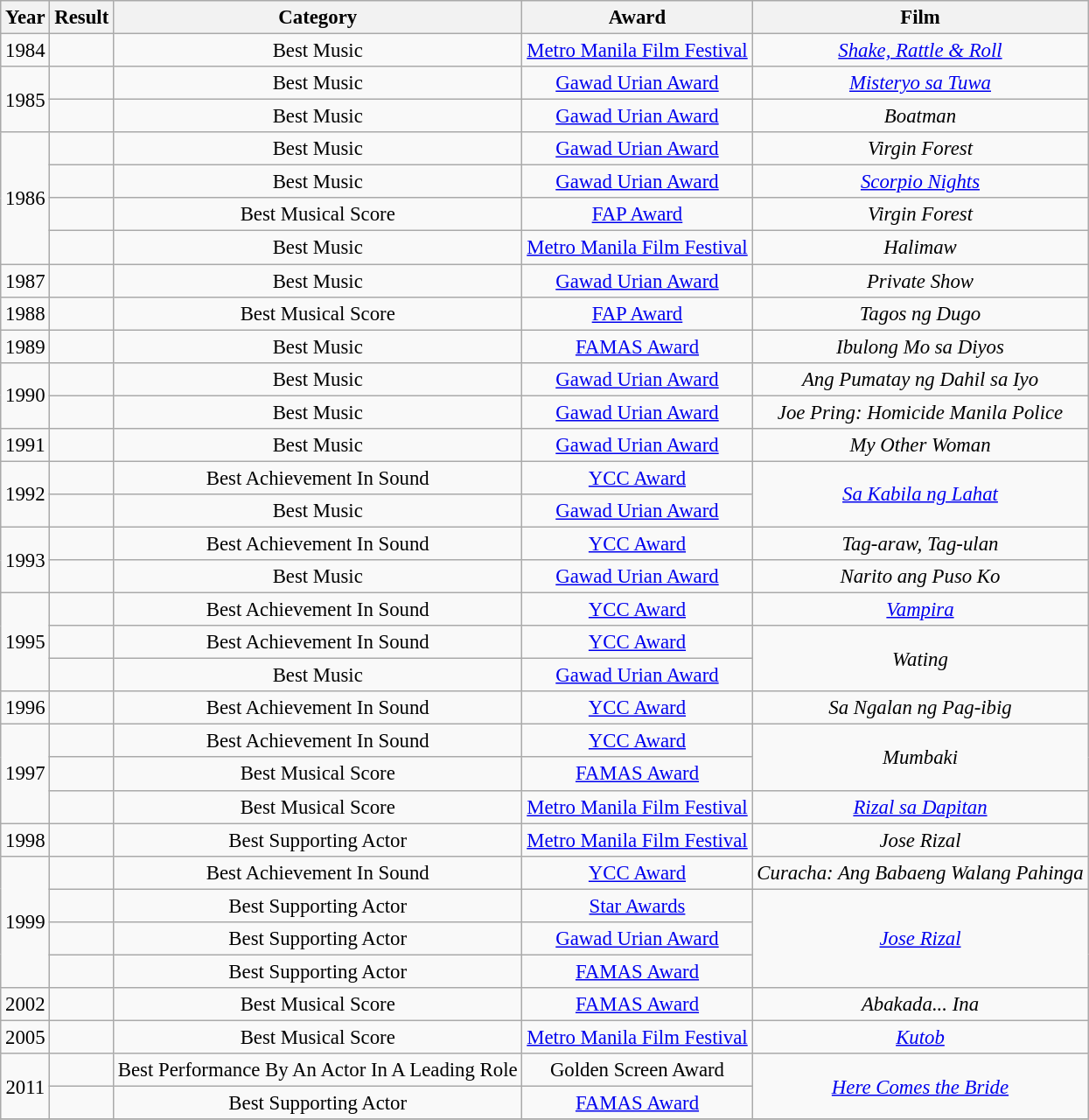<table class="wikitable collapsible" style="text-align: center; font-size:95%;">
<tr>
<th>Year</th>
<th>Result</th>
<th>Category</th>
<th>Award</th>
<th>Film</th>
</tr>
<tr>
<td>1984</td>
<td></td>
<td>Best Music</td>
<td><a href='#'>Metro Manila Film Festival</a></td>
<td><em><a href='#'>Shake, Rattle & Roll</a></em></td>
</tr>
<tr>
<td rowspan="2">1985</td>
<td></td>
<td>Best Music</td>
<td><a href='#'>Gawad Urian Award</a></td>
<td><em><a href='#'>Misteryo sa Tuwa</a></em></td>
</tr>
<tr>
<td></td>
<td>Best Music</td>
<td><a href='#'>Gawad Urian Award</a></td>
<td><em>Boatman</em></td>
</tr>
<tr>
<td rowspan=4>1986</td>
<td></td>
<td>Best Music</td>
<td><a href='#'>Gawad Urian Award</a></td>
<td><em>Virgin Forest</em></td>
</tr>
<tr>
<td></td>
<td>Best Music</td>
<td><a href='#'>Gawad Urian Award</a></td>
<td><em><a href='#'>Scorpio Nights</a></em></td>
</tr>
<tr>
<td></td>
<td>Best Musical Score</td>
<td><a href='#'>FAP Award</a></td>
<td><em>Virgin Forest</em></td>
</tr>
<tr>
<td></td>
<td>Best Music</td>
<td><a href='#'>Metro Manila Film Festival</a></td>
<td><em>Halimaw</em></td>
</tr>
<tr>
<td>1987</td>
<td></td>
<td>Best Music</td>
<td><a href='#'>Gawad Urian Award</a></td>
<td><em>Private Show</em></td>
</tr>
<tr>
<td>1988</td>
<td></td>
<td>Best Musical Score</td>
<td><a href='#'>FAP Award</a></td>
<td><em>Tagos ng Dugo</em></td>
</tr>
<tr>
<td>1989</td>
<td></td>
<td>Best Music</td>
<td><a href='#'>FAMAS Award</a></td>
<td><em>Ibulong Mo sa Diyos</em></td>
</tr>
<tr>
<td rowspan="2">1990</td>
<td></td>
<td>Best Music</td>
<td><a href='#'>Gawad Urian Award</a></td>
<td><em>Ang Pumatay ng Dahil sa Iyo</em></td>
</tr>
<tr>
<td></td>
<td>Best Music</td>
<td><a href='#'>Gawad Urian Award</a></td>
<td><em>Joe Pring: Homicide Manila Police</em></td>
</tr>
<tr>
<td>1991</td>
<td></td>
<td>Best Music</td>
<td><a href='#'>Gawad Urian Award</a></td>
<td><em>My Other Woman</em></td>
</tr>
<tr>
<td rowspan="2">1992</td>
<td></td>
<td>Best Achievement In Sound</td>
<td><a href='#'>YCC Award</a></td>
<td rowspan=2><em><a href='#'>Sa Kabila ng Lahat</a></em></td>
</tr>
<tr>
<td></td>
<td>Best Music</td>
<td><a href='#'>Gawad Urian Award</a></td>
</tr>
<tr>
<td rowspan="2">1993</td>
<td></td>
<td>Best Achievement In Sound</td>
<td><a href='#'>YCC Award</a></td>
<td><em>Tag-araw, Tag-ulan</em></td>
</tr>
<tr>
<td></td>
<td>Best Music</td>
<td><a href='#'>Gawad Urian Award</a></td>
<td><em>Narito ang Puso Ko</em></td>
</tr>
<tr>
<td rowspan="3">1995</td>
<td></td>
<td>Best Achievement In Sound</td>
<td><a href='#'>YCC Award</a></td>
<td><em><a href='#'>Vampira</a></em></td>
</tr>
<tr>
<td></td>
<td>Best Achievement In Sound</td>
<td><a href='#'>YCC Award</a></td>
<td rowspan="2"><em>Wating</em></td>
</tr>
<tr>
<td></td>
<td>Best Music</td>
<td><a href='#'>Gawad Urian Award</a></td>
</tr>
<tr>
<td>1996</td>
<td></td>
<td>Best Achievement In Sound</td>
<td><a href='#'>YCC Award</a></td>
<td><em>Sa Ngalan ng Pag-ibig</em></td>
</tr>
<tr>
<td rowspan="3">1997</td>
<td></td>
<td>Best Achievement In Sound</td>
<td><a href='#'>YCC Award</a></td>
<td rowspan="2"><em>Mumbaki</em></td>
</tr>
<tr>
<td></td>
<td>Best Musical Score</td>
<td><a href='#'>FAMAS Award</a></td>
</tr>
<tr>
<td></td>
<td>Best Musical Score</td>
<td><a href='#'>Metro Manila Film Festival</a></td>
<td><em><a href='#'>Rizal sa Dapitan</a></em></td>
</tr>
<tr>
<td>1998</td>
<td></td>
<td>Best Supporting Actor</td>
<td><a href='#'>Metro Manila Film Festival</a></td>
<td><em>Jose Rizal</em></td>
</tr>
<tr>
<td rowspan="4">1999</td>
<td></td>
<td>Best Achievement In Sound</td>
<td><a href='#'>YCC Award</a></td>
<td><em>Curacha: Ang Babaeng Walang Pahinga</em></td>
</tr>
<tr>
<td></td>
<td>Best Supporting Actor</td>
<td><a href='#'>Star Awards</a></td>
<td rowspan="3"><em><a href='#'>Jose Rizal</a></em></td>
</tr>
<tr>
<td></td>
<td>Best Supporting Actor</td>
<td><a href='#'>Gawad Urian Award</a></td>
</tr>
<tr>
<td></td>
<td>Best Supporting Actor</td>
<td><a href='#'>FAMAS Award</a></td>
</tr>
<tr>
<td>2002</td>
<td></td>
<td>Best Musical Score</td>
<td><a href='#'>FAMAS Award</a></td>
<td><em>Abakada... Ina</em></td>
</tr>
<tr>
<td>2005</td>
<td></td>
<td>Best Musical Score</td>
<td><a href='#'>Metro Manila Film Festival</a></td>
<td><em><a href='#'>Kutob</a></em></td>
</tr>
<tr>
<td rowspan=2>2011</td>
<td></td>
<td>Best Performance By An Actor In A Leading Role</td>
<td>Golden Screen Award</td>
<td rowspan="2"><em><a href='#'>Here Comes the Bride</a></em></td>
</tr>
<tr>
<td></td>
<td>Best Supporting Actor</td>
<td><a href='#'>FAMAS Award</a></td>
</tr>
<tr>
</tr>
</table>
